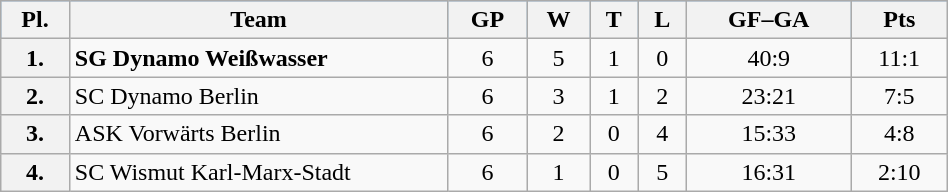<table class="wikitable" width="50%">
<tr bgcolor="#5DB0FA">
<th>Pl.</th>
<th>Team</th>
<th>GP</th>
<th>W</th>
<th>T</th>
<th>L</th>
<th>GF–GA</th>
<th>Pts</th>
</tr>
<tr align="center">
<th>1.</th>
<td align="left" width="40%"><strong>SG Dynamo Weißwasser</strong></td>
<td>6</td>
<td>5</td>
<td>1</td>
<td>0</td>
<td>40:9</td>
<td>11:1</td>
</tr>
<tr align="center">
<th>2.</th>
<td align="left" width="40%">SC Dynamo Berlin</td>
<td>6</td>
<td>3</td>
<td>1</td>
<td>2</td>
<td>23:21</td>
<td>7:5</td>
</tr>
<tr align="center">
<th>3.</th>
<td align="left" width="40%">ASK Vorwärts Berlin</td>
<td>6</td>
<td>2</td>
<td>0</td>
<td>4</td>
<td>15:33</td>
<td>4:8</td>
</tr>
<tr align="center">
<th>4.</th>
<td align="left" width="40%">SC Wismut Karl-Marx-Stadt</td>
<td>6</td>
<td>1</td>
<td>0</td>
<td>5</td>
<td>16:31</td>
<td>2:10</td>
</tr>
</table>
